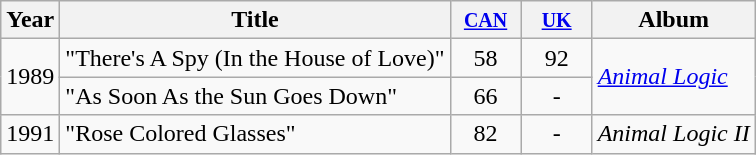<table class="wikitable">
<tr>
<th>Year</th>
<th>Title</th>
<th width="40"><small><a href='#'>CAN</a></small></th>
<th width="40"><small><a href='#'>UK</a></small></th>
<th>Album</th>
</tr>
<tr>
<td rowspan="2">1989</td>
<td>"There's A Spy (In the House of Love)"</td>
<td align=center>58 </td>
<td align=center>92 </td>
<td rowspan="2"><em><a href='#'>Animal Logic</a></em></td>
</tr>
<tr>
<td>"As Soon As the Sun Goes Down"</td>
<td align=center>66 </td>
<td align=center>-</td>
</tr>
<tr>
<td>1991</td>
<td>"Rose Colored Glasses"</td>
<td align=center>82 </td>
<td align=center>-</td>
<td><em>Animal Logic II</em></td>
</tr>
</table>
